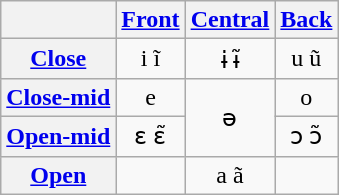<table class="wikitable" style="text-align:center">
<tr>
<th></th>
<th><a href='#'>Front</a></th>
<th><a href='#'>Central</a></th>
<th><a href='#'>Back</a></th>
</tr>
<tr>
<th><a href='#'>Close</a></th>
<td>i ĩ</td>
<td>ɨ ɨ̃</td>
<td>u ũ</td>
</tr>
<tr>
<th><a href='#'>Close-mid</a></th>
<td>e</td>
<td rowspan="2">ə</td>
<td>o</td>
</tr>
<tr>
<th><a href='#'>Open-mid</a></th>
<td>ɛ ɛ̃</td>
<td>ɔ ɔ̃</td>
</tr>
<tr>
<th><a href='#'>Open</a></th>
<td></td>
<td>a ã</td>
<td></td>
</tr>
</table>
